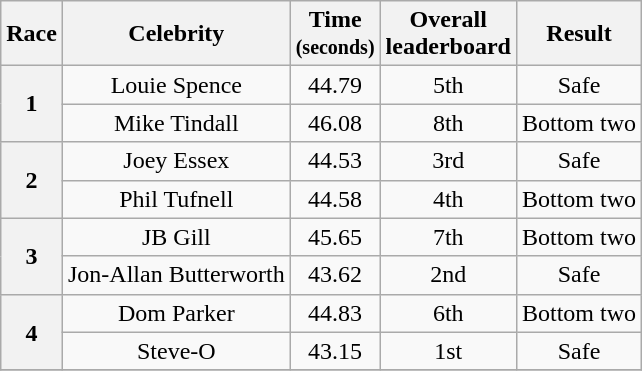<table class="wikitable plainrowheaders" style="text-align:center;">
<tr>
<th>Race</th>
<th>Celebrity</th>
<th>Time<br><small>(seconds)</small></th>
<th>Overall<br>leaderboard</th>
<th>Result</th>
</tr>
<tr>
<th rowspan=2>1</th>
<td>Louie Spence</td>
<td>44.79</td>
<td>5th</td>
<td>Safe</td>
</tr>
<tr>
<td>Mike Tindall</td>
<td>46.08</td>
<td>8th</td>
<td>Bottom two</td>
</tr>
<tr>
<th rowspan=2>2</th>
<td>Joey Essex</td>
<td>44.53</td>
<td>3rd</td>
<td>Safe</td>
</tr>
<tr>
<td>Phil Tufnell</td>
<td>44.58</td>
<td>4th</td>
<td>Bottom two</td>
</tr>
<tr>
<th rowspan=2>3</th>
<td>JB Gill</td>
<td>45.65</td>
<td>7th</td>
<td>Bottom two</td>
</tr>
<tr>
<td>Jon-Allan Butterworth</td>
<td>43.62</td>
<td>2nd</td>
<td>Safe</td>
</tr>
<tr>
<th rowspan=2>4</th>
<td>Dom Parker</td>
<td>44.83</td>
<td>6th</td>
<td>Bottom two</td>
</tr>
<tr>
<td>Steve-O</td>
<td>43.15</td>
<td>1st</td>
<td>Safe</td>
</tr>
<tr>
</tr>
</table>
